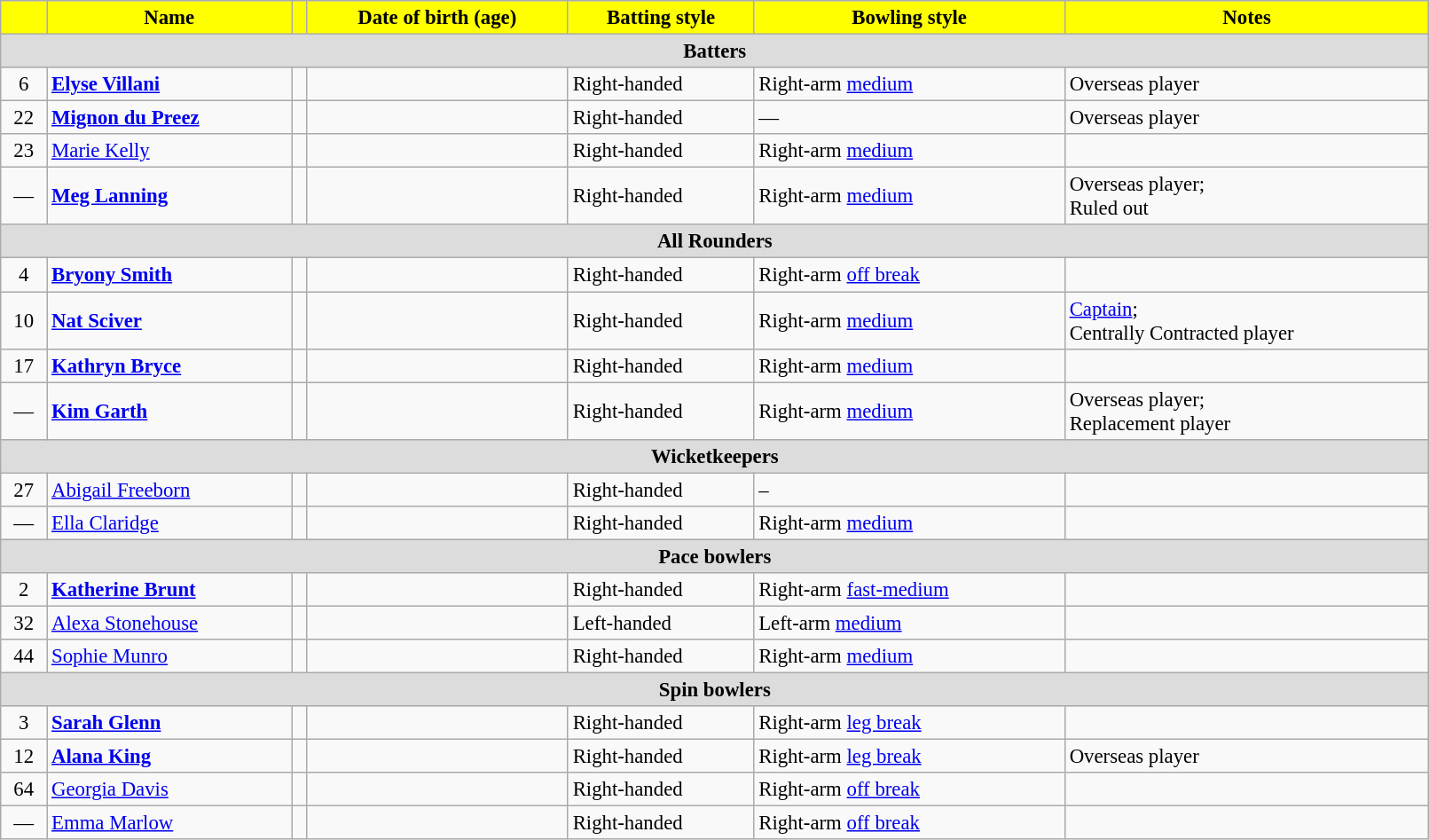<table class="wikitable" style="font-size:95%;" width="85%">
<tr>
<th style="background:yellow; color:black"></th>
<th style="background:yellow; color:black">Name</th>
<th style="background:yellow; color:black"></th>
<th style="background:yellow; color:black">Date of birth (age)</th>
<th style="background:yellow; color:black">Batting style</th>
<th style="background:yellow; color:black">Bowling style</th>
<th style="background:yellow; color:black">Notes</th>
</tr>
<tr>
<th colspan="7" style="background: #DCDCDC" align=right>Batters</th>
</tr>
<tr>
<td style="text-align:center">6</td>
<td><strong><a href='#'>Elyse Villani</a></strong></td>
<td style="text-align:center"></td>
<td></td>
<td>Right-handed</td>
<td>Right-arm <a href='#'>medium</a></td>
<td>Overseas player</td>
</tr>
<tr>
<td style="text-align:center">22</td>
<td><strong><a href='#'>Mignon du Preez</a></strong></td>
<td style="text-align:center"></td>
<td></td>
<td>Right-handed</td>
<td>—</td>
<td>Overseas player</td>
</tr>
<tr>
<td style="text-align:center">23</td>
<td><a href='#'>Marie Kelly</a></td>
<td style="text-align:center"></td>
<td></td>
<td>Right-handed</td>
<td>Right-arm <a href='#'>medium</a></td>
<td></td>
</tr>
<tr>
<td style="text-align:center">—</td>
<td><strong><a href='#'>Meg Lanning</a></strong></td>
<td style="text-align:center"></td>
<td></td>
<td>Right-handed</td>
<td>Right-arm <a href='#'>medium</a></td>
<td>Overseas player; <br> Ruled out</td>
</tr>
<tr>
<th colspan="7" style="background: #DCDCDC" align=right>All Rounders</th>
</tr>
<tr>
<td style="text-align:center">4</td>
<td><strong><a href='#'>Bryony Smith</a></strong></td>
<td style="text-align:center"></td>
<td></td>
<td>Right-handed</td>
<td>Right-arm <a href='#'>off break</a></td>
<td></td>
</tr>
<tr>
<td style="text-align:center">10</td>
<td><strong><a href='#'>Nat Sciver</a></strong></td>
<td style="text-align:center"></td>
<td></td>
<td>Right-handed</td>
<td>Right-arm <a href='#'>medium</a></td>
<td><a href='#'>Captain</a>; <br>Centrally Contracted player</td>
</tr>
<tr>
<td style="text-align:center">17</td>
<td><strong><a href='#'>Kathryn Bryce</a></strong></td>
<td style="text-align:center"></td>
<td></td>
<td>Right-handed</td>
<td>Right-arm <a href='#'>medium</a></td>
<td></td>
</tr>
<tr>
<td style="text-align:center">—</td>
<td><strong><a href='#'>Kim Garth</a></strong></td>
<td style="text-align:center"></td>
<td></td>
<td>Right-handed</td>
<td>Right-arm <a href='#'>medium</a></td>
<td>Overseas player; <br> Replacement player</td>
</tr>
<tr>
<th colspan="7" style="background: #DCDCDC" align=right>Wicketkeepers</th>
</tr>
<tr>
<td style="text-align:center">27</td>
<td><a href='#'>Abigail Freeborn</a></td>
<td style="text-align:center"></td>
<td></td>
<td>Right-handed</td>
<td>–</td>
<td></td>
</tr>
<tr>
<td style="text-align:center">—</td>
<td><a href='#'>Ella Claridge</a></td>
<td style="text-align:center"></td>
<td></td>
<td>Right-handed</td>
<td>Right-arm <a href='#'>medium</a></td>
<td></td>
</tr>
<tr>
<th colspan="7" style="background: #DCDCDC" align=right>Pace bowlers</th>
</tr>
<tr>
<td style="text-align:center">2</td>
<td><strong><a href='#'>Katherine Brunt</a></strong></td>
<td style="text-align:center"></td>
<td></td>
<td>Right-handed</td>
<td>Right-arm <a href='#'>fast-medium</a></td>
<td></td>
</tr>
<tr>
<td style="text-align:center">32</td>
<td><a href='#'>Alexa Stonehouse</a></td>
<td style="text-align:center"></td>
<td></td>
<td>Left-handed</td>
<td>Left-arm <a href='#'>medium</a></td>
<td></td>
</tr>
<tr>
<td style="text-align:center">44</td>
<td><a href='#'>Sophie Munro</a></td>
<td style="text-align:center"></td>
<td></td>
<td>Right-handed</td>
<td>Right-arm <a href='#'>medium</a></td>
<td></td>
</tr>
<tr>
<th colspan="7" style="background: #DCDCDC" align=right>Spin bowlers</th>
</tr>
<tr>
<td style="text-align:center">3</td>
<td><strong><a href='#'>Sarah Glenn</a></strong></td>
<td style="text-align:center"></td>
<td></td>
<td>Right-handed</td>
<td>Right-arm <a href='#'>leg break</a></td>
<td></td>
</tr>
<tr>
<td style="text-align:center">12</td>
<td><strong><a href='#'>Alana King</a></strong></td>
<td style="text-align:center"></td>
<td></td>
<td>Right-handed</td>
<td>Right-arm <a href='#'>leg break</a></td>
<td>Overseas player</td>
</tr>
<tr>
<td style="text-align:center">64</td>
<td><a href='#'>Georgia Davis</a></td>
<td style="text-align:center"></td>
<td></td>
<td>Right-handed</td>
<td>Right-arm <a href='#'>off break</a></td>
<td></td>
</tr>
<tr>
<td style="text-align:center">—</td>
<td><a href='#'>Emma Marlow</a></td>
<td style="text-align:center"></td>
<td></td>
<td>Right-handed</td>
<td>Right-arm <a href='#'>off break</a></td>
<td></td>
</tr>
</table>
